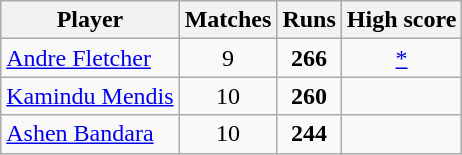<table class="wikitable"  style="text-align: center;">
<tr>
<th>Player</th>
<th>Matches</th>
<th>Runs</th>
<th>High score</th>
</tr>
<tr>
<td style="text-align:left"><a href='#'>Andre Fletcher</a></td>
<td>9</td>
<td><strong>266</strong></td>
<td><a href='#'>*</a></td>
</tr>
<tr>
<td style="text-align:left"><a href='#'>Kamindu Mendis</a></td>
<td>10</td>
<td><strong>260</strong></td>
<td><a href='#'></a></td>
</tr>
<tr>
<td style="text-align:left"><a href='#'>Ashen Bandara</a></td>
<td>10</td>
<td><strong>244</strong></td>
<td><a href='#'></a></td>
</tr>
</table>
